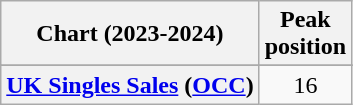<table class="wikitable sortable plainrowheaders" style="text-align:center">
<tr>
<th scope="col">Chart (2023-2024)</th>
<th scope="col">Peak<br>position</th>
</tr>
<tr>
</tr>
<tr>
<th scope="row"><a href='#'>UK Singles Sales</a> (<a href='#'>OCC</a>)</th>
<td>16</td>
</tr>
</table>
